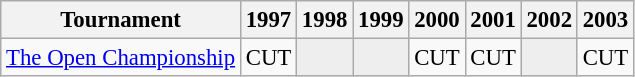<table class="wikitable" style="font-size:95%;text-align:center;">
<tr>
<th>Tournament</th>
<th>1997</th>
<th>1998</th>
<th>1999</th>
<th>2000</th>
<th>2001</th>
<th>2002</th>
<th>2003</th>
</tr>
<tr>
<td align=left><a href='#'>The Open Championship</a></td>
<td>CUT</td>
<td style="background:#eeeeee;"></td>
<td style="background:#eeeeee;"></td>
<td>CUT</td>
<td>CUT</td>
<td style="background:#eeeeee;"></td>
<td>CUT</td>
</tr>
</table>
